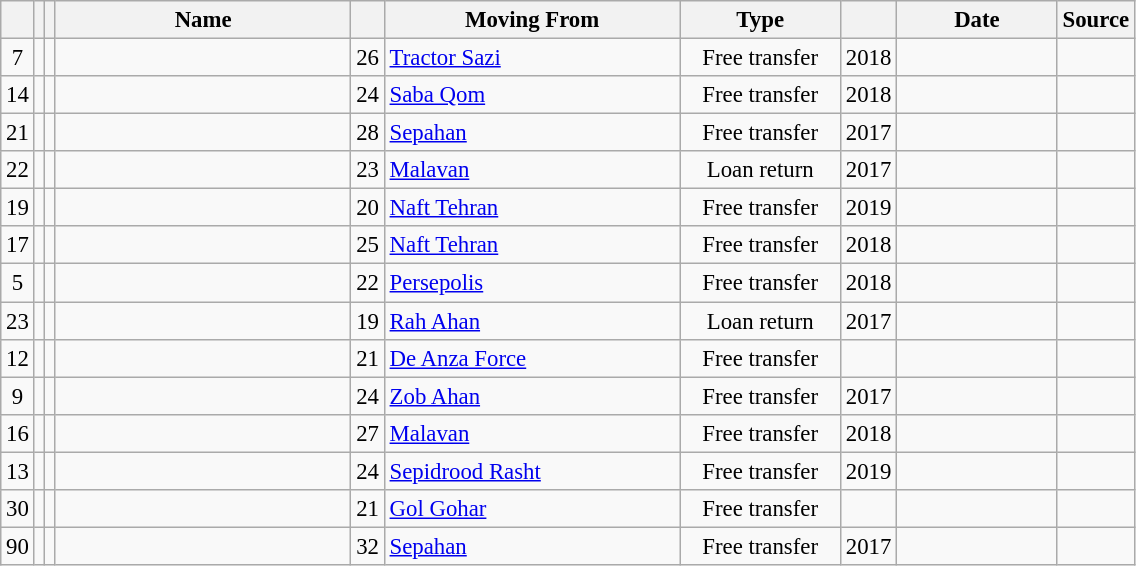<table class="wikitable plainrowheaders sortable" style="font-size:95%">
<tr>
<th></th>
<th></th>
<th></th>
<th scope="col" style="width:190px;">Name</th>
<th></th>
<th scope="col" style="width:190px;">Moving From</th>
<th scope="col" style="width:100px;">Type</th>
<th></th>
<th scope="col" style="width:100px;">Date</th>
<th>Source</th>
</tr>
<tr>
<td align=center>7</td>
<td align=center></td>
<td align=center></td>
<td></td>
<td align=center>26</td>
<td><a href='#'>Tractor Sazi</a></td>
<td align=center>Free transfer</td>
<td align=center>2018</td>
<td align=center></td>
<td align=center></td>
</tr>
<tr>
<td align=center>14</td>
<td align=center></td>
<td align=center></td>
<td></td>
<td align=center>24</td>
<td><a href='#'>Saba Qom</a></td>
<td align=center>Free transfer</td>
<td align=center>2018</td>
<td align=center></td>
<td align=center></td>
</tr>
<tr>
<td align=center>21</td>
<td align=center></td>
<td align=center></td>
<td></td>
<td align=center>28</td>
<td><a href='#'>Sepahan</a></td>
<td align=center>Free transfer</td>
<td align=center>2017</td>
<td align=center></td>
<td align=center></td>
</tr>
<tr>
<td align=center>22</td>
<td align=center></td>
<td align=center></td>
<td></td>
<td align=center>23</td>
<td><a href='#'>Malavan</a></td>
<td align=center>Loan return</td>
<td align=center>2017</td>
<td align=center></td>
<td align=center></td>
</tr>
<tr>
<td align=center>19</td>
<td align=center></td>
<td align=center></td>
<td></td>
<td align=center>20</td>
<td><a href='#'>Naft Tehran</a></td>
<td align=center>Free transfer</td>
<td align=center>2019</td>
<td align=center></td>
<td align=center></td>
</tr>
<tr>
<td align=center>17</td>
<td align=center></td>
<td align=center></td>
<td></td>
<td align=center>25</td>
<td><a href='#'>Naft Tehran</a></td>
<td align=center>Free transfer</td>
<td align=center>2018</td>
<td align=center></td>
<td align=center></td>
</tr>
<tr>
<td align=center>5</td>
<td align=center></td>
<td align=center></td>
<td></td>
<td align=center>22</td>
<td><a href='#'>Persepolis</a></td>
<td align=center>Free transfer</td>
<td align=center>2018</td>
<td align=center></td>
<td align=center></td>
</tr>
<tr>
<td align=center>23</td>
<td align=center></td>
<td align=center></td>
<td></td>
<td align=center>19</td>
<td><a href='#'>Rah Ahan</a></td>
<td align=center>Loan return</td>
<td align=center>2017</td>
<td align=center></td>
<td align=center></td>
</tr>
<tr>
<td align=center>12</td>
<td align=center></td>
<td align=center></td>
<td></td>
<td align=center>21</td>
<td> <a href='#'>De Anza Force</a></td>
<td align=center>Free transfer</td>
<td align=center></td>
<td align=center></td>
<td align=center></td>
</tr>
<tr>
<td align=center>9</td>
<td align=center></td>
<td align=center></td>
<td></td>
<td align=center>24</td>
<td><a href='#'>Zob Ahan</a></td>
<td align=center>Free transfer</td>
<td align=center>2017</td>
<td align=center></td>
<td align=center></td>
</tr>
<tr>
<td align=center>16</td>
<td align=center></td>
<td align=center></td>
<td></td>
<td align=center>27</td>
<td><a href='#'>Malavan</a></td>
<td align=center>Free transfer</td>
<td align=center>2018</td>
<td align=center></td>
<td align=center></td>
</tr>
<tr>
<td align=center>13</td>
<td align=center></td>
<td align=center></td>
<td></td>
<td align=center>24</td>
<td><a href='#'>Sepidrood Rasht</a></td>
<td align=center>Free transfer</td>
<td align=center>2019</td>
<td align=center></td>
<td align=center></td>
</tr>
<tr>
<td align=center>30</td>
<td align=center></td>
<td align=center></td>
<td></td>
<td align=center>21</td>
<td><a href='#'>Gol Gohar</a></td>
<td align=center>Free transfer</td>
<td align=center></td>
<td align=center></td>
<td align=center></td>
</tr>
<tr>
<td align=center>90</td>
<td align=center></td>
<td align=center></td>
<td></td>
<td align=center>32</td>
<td><a href='#'>Sepahan</a></td>
<td align=center>Free transfer</td>
<td align=center>2017</td>
<td align=center></td>
<td align=center></td>
</tr>
</table>
